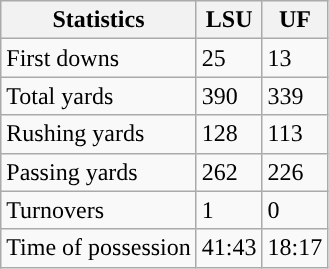<table class="wikitable" style="float: left;">
<tr>
<th>Statistics</th>
<th>LSU</th>
<th>UF</th>
</tr>
<tr>
<td>First downs</td>
<td>25</td>
<td>13</td>
</tr>
<tr>
<td>Total yards</td>
<td>390</td>
<td>339</td>
</tr>
<tr>
<td>Rushing yards</td>
<td>128</td>
<td>113</td>
</tr>
<tr>
<td>Passing yards</td>
<td>262</td>
<td>226</td>
</tr>
<tr>
<td>Turnovers</td>
<td>1</td>
<td>0</td>
</tr>
<tr>
<td>Time of possession</td>
<td>41:43</td>
<td>18:17</td>
</tr>
</table>
